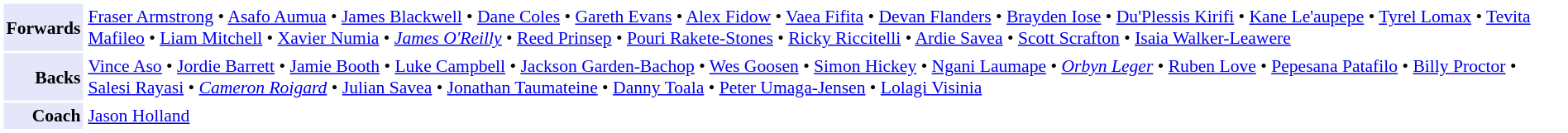<table cellpadding="2" style="border: 1px solid white; font-size:90%;">
<tr>
<td style="text-align:right;" bgcolor="lavender"><strong>Forwards</strong></td>
<td style="text-align:left;"><a href='#'>Fraser Armstrong</a> • <a href='#'>Asafo Aumua</a> • <a href='#'>James Blackwell</a> • <a href='#'>Dane Coles</a> • <a href='#'>Gareth Evans</a> • <a href='#'>Alex Fidow</a> • <a href='#'>Vaea Fifita</a> • <a href='#'>Devan Flanders</a> • <a href='#'>Brayden Iose</a> • <a href='#'>Du'Plessis Kirifi</a> • <a href='#'>Kane Le'aupepe</a> • <a href='#'>Tyrel Lomax</a> • <a href='#'>Tevita Mafileo</a> • <a href='#'>Liam Mitchell</a> • <a href='#'>Xavier Numia</a> • <em><a href='#'>James O'Reilly</a></em> • <a href='#'>Reed Prinsep</a> • <a href='#'>Pouri Rakete-Stones</a> • <a href='#'>Ricky Riccitelli</a> • <a href='#'>Ardie Savea</a> • <a href='#'>Scott Scrafton</a> • <a href='#'>Isaia Walker-Leawere</a></td>
</tr>
<tr>
<td style="text-align:right;" bgcolor="lavender"><strong>Backs</strong></td>
<td style="text-align:left;"><a href='#'>Vince Aso</a> • <a href='#'>Jordie Barrett</a> • <a href='#'>Jamie Booth</a> • <a href='#'>Luke Campbell</a> • <a href='#'>Jackson Garden-Bachop</a> • <a href='#'>Wes Goosen</a> • <a href='#'>Simon Hickey</a> • <a href='#'>Ngani Laumape</a> • <em><a href='#'>Orbyn Leger</a></em> • <a href='#'>Ruben Love</a> • <a href='#'>Pepesana Patafilo</a> • <a href='#'>Billy Proctor</a> • <a href='#'>Salesi Rayasi</a> • <em><a href='#'>Cameron Roigard</a></em> • <a href='#'>Julian Savea</a> • <a href='#'>Jonathan Taumateine</a> • <a href='#'>Danny Toala</a> • <a href='#'>Peter Umaga-Jensen</a> • <a href='#'>Lolagi Visinia</a></td>
</tr>
<tr>
<td style="text-align:right;" bgcolor="lavender"><strong>Coach</strong></td>
<td style="text-align:left;"><a href='#'>Jason Holland</a></td>
</tr>
</table>
